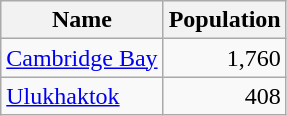<table class="wikitable sortable">
<tr>
<th>Name</th>
<th>Population</th>
</tr>
<tr>
<td><a href='#'>Cambridge Bay</a></td>
<td style="text-align: right;">1,760</td>
</tr>
<tr>
<td><a href='#'>Ulukhaktok</a></td>
<td style="text-align: right;">408</td>
</tr>
</table>
